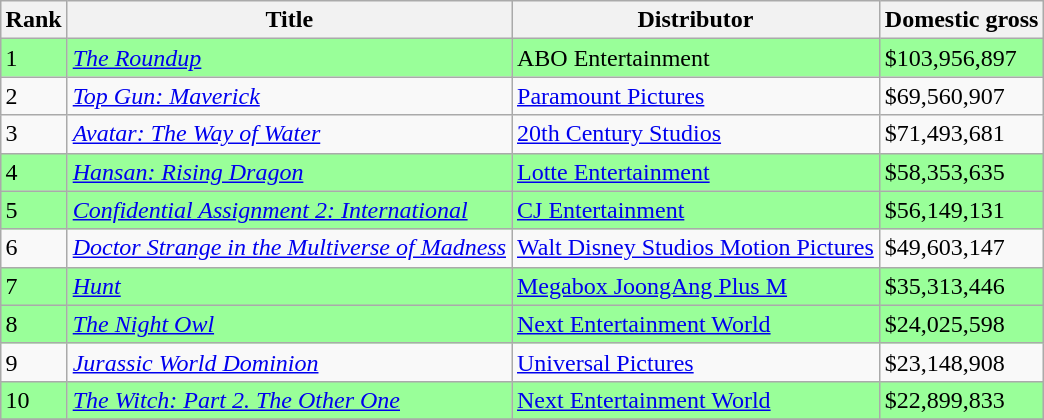<table class="wikitable sortable" style="margin:auto; margin:auto;">
<tr>
<th>Rank</th>
<th>Title</th>
<th>Distributor</th>
<th>Domestic gross</th>
</tr>
<tr style="background:#99FF99;">
<td>1</td>
<td><em><a href='#'>The Roundup</a></em></td>
<td>ABO Entertainment</td>
<td>$103,956,897</td>
</tr>
<tr>
<td>2</td>
<td><em><a href='#'>Top Gun: Maverick</a></em></td>
<td><a href='#'>Paramount Pictures</a></td>
<td>$69,560,907</td>
</tr>
<tr>
<td>3</td>
<td><em><a href='#'>Avatar: The Way of Water</a></em></td>
<td><a href='#'>20th Century Studios</a></td>
<td>$71,493,681</td>
</tr>
<tr style="background:#99FF99;">
<td>4</td>
<td><em><a href='#'>Hansan: Rising Dragon</a></em></td>
<td><a href='#'>Lotte Entertainment</a></td>
<td>$58,353,635</td>
</tr>
<tr style="background:#99FF99;">
<td>5</td>
<td><em><a href='#'>Confidential Assignment 2: International</a></em></td>
<td><a href='#'>CJ Entertainment</a></td>
<td>$56,149,131</td>
</tr>
<tr>
<td>6</td>
<td><em><a href='#'>Doctor Strange in the Multiverse of Madness</a></em></td>
<td><a href='#'>Walt Disney Studios Motion Pictures</a></td>
<td>$49,603,147</td>
</tr>
<tr style="background:#99FF99;">
<td>7</td>
<td><em><a href='#'>Hunt</a></em></td>
<td><a href='#'>Megabox JoongAng Plus M</a></td>
<td>$35,313,446</td>
</tr>
<tr style="background:#99FF99;">
<td>8</td>
<td><em><a href='#'>The Night Owl</a></em></td>
<td><a href='#'>Next Entertainment World</a></td>
<td>$24,025,598</td>
</tr>
<tr>
<td>9</td>
<td><em><a href='#'>Jurassic World Dominion</a></em></td>
<td><a href='#'>Universal Pictures</a></td>
<td>$23,148,908</td>
</tr>
<tr style="background:#99FF99;">
<td>10</td>
<td><em><a href='#'>The Witch: Part 2. The Other One</a></em></td>
<td><a href='#'>Next Entertainment World</a></td>
<td>$22,899,833</td>
</tr>
<tr>
</tr>
</table>
